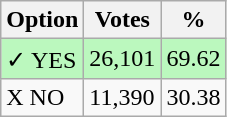<table class="wikitable">
<tr>
<th>Option</th>
<th>Votes</th>
<th>%</th>
</tr>
<tr>
<td style=background:#bbf8be>✓ YES</td>
<td style=background:#bbf8be>26,101</td>
<td style=background:#bbf8be>69.62</td>
</tr>
<tr>
<td>X NO</td>
<td>11,390</td>
<td>30.38</td>
</tr>
</table>
